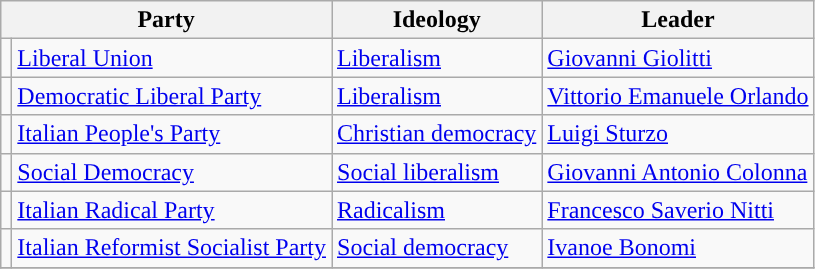<table class=wikitable style="font-size:100%">
<tr>
<th colspan=2>Party</th>
<th>Ideology</th>
<th>Leader</th>
</tr>
<tr>
<td style="color:inherit;background:"></td>
<td><a href='#'>Liberal Union</a></td>
<td><a href='#'>Liberalism</a></td>
<td><a href='#'>Giovanni Giolitti</a></td>
</tr>
<tr>
<td style="color:inherit;background:"></td>
<td><a href='#'>Democratic Liberal Party</a></td>
<td><a href='#'>Liberalism</a></td>
<td><a href='#'>Vittorio Emanuele Orlando</a></td>
</tr>
<tr>
<td style="color:inherit;background:"></td>
<td><a href='#'>Italian People's Party</a></td>
<td><a href='#'>Christian democracy</a></td>
<td><a href='#'>Luigi Sturzo</a></td>
</tr>
<tr>
<td style="color:inherit;background:"></td>
<td><a href='#'>Social Democracy</a></td>
<td><a href='#'>Social liberalism</a></td>
<td><a href='#'>Giovanni Antonio Colonna</a></td>
</tr>
<tr>
<td style="color:inherit;background:"></td>
<td><a href='#'>Italian Radical Party</a></td>
<td><a href='#'>Radicalism</a></td>
<td><a href='#'>Francesco Saverio Nitti</a></td>
</tr>
<tr>
<td style="color:inherit;background:"></td>
<td><a href='#'>Italian Reformist Socialist Party</a></td>
<td><a href='#'>Social democracy</a></td>
<td><a href='#'>Ivanoe Bonomi</a></td>
</tr>
<tr>
</tr>
</table>
